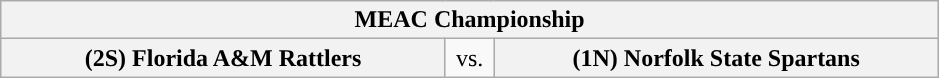<table class="wikitable">
<tr>
<th style="width: 604px;" colspan=3>MEAC Championship</th>
</tr>
<tr>
<th style="width: 289px; ">(2S) Florida A&M Rattlers</th>
<td style="width: 25px; text-align:center">vs.</td>
<th style="width: 289px; ">(1N) Norfolk State Spartans</th>
</tr>
</table>
